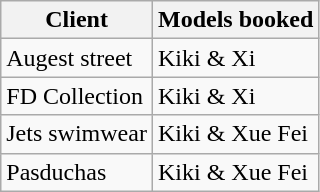<table class="wikitable">
<tr>
<th>Client</th>
<th>Models booked</th>
</tr>
<tr>
<td>Augest street</td>
<td>Kiki & Xi</td>
</tr>
<tr>
<td>FD Collection</td>
<td>Kiki & Xi</td>
</tr>
<tr>
<td>Jets swimwear</td>
<td>Kiki & Xue Fei</td>
</tr>
<tr>
<td>Pasduchas</td>
<td>Kiki & Xue Fei</td>
</tr>
</table>
